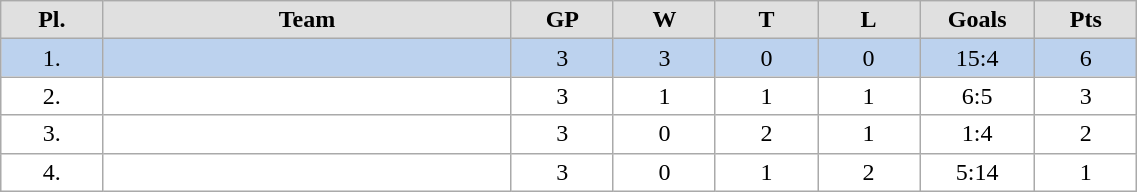<table class="wikitable" width="60%">
<tr style="font-weight:bold; background-color:#e0e0e0;" align="center" |>
<td width="5%">Pl.</td>
<td width="20%">Team</td>
<td width="5%">GP</td>
<td width="5%">W</td>
<td width="5%">T</td>
<td width="5%">L</td>
<td width="5%">Goals</td>
<td width="5%">Pts</td>
</tr>
<tr align="center" bgcolor="#BCD2EE">
<td>1.</td>
<td align="left"></td>
<td>3</td>
<td>3</td>
<td>0</td>
<td>0</td>
<td>15:4</td>
<td>6</td>
</tr>
<tr align="center" bgcolor="#FFFFFF">
<td>2.</td>
<td align="left"></td>
<td>3</td>
<td>1</td>
<td>1</td>
<td>1</td>
<td>6:5</td>
<td>3</td>
</tr>
<tr align="center" bgcolor="#FFFFFF">
<td>3.</td>
<td align="left"></td>
<td>3</td>
<td>0</td>
<td>2</td>
<td>1</td>
<td>1:4</td>
<td>2</td>
</tr>
<tr align="center" bgcolor="#FFFFFF">
<td>4.</td>
<td align="left"></td>
<td>3</td>
<td>0</td>
<td>1</td>
<td>2</td>
<td>5:14</td>
<td>1</td>
</tr>
</table>
